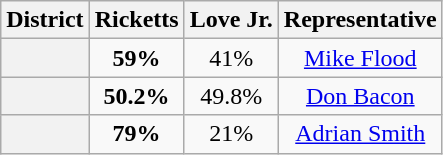<table class=wikitable>
<tr>
<th>District</th>
<th>Ricketts</th>
<th>Love Jr.</th>
<th>Representative</th>
</tr>
<tr align=center>
<th></th>
<td><strong>59%</strong></td>
<td>41%</td>
<td><a href='#'>Mike Flood</a></td>
</tr>
<tr align=center>
<th></th>
<td><strong>50.2%</strong></td>
<td>49.8%</td>
<td><a href='#'>Don Bacon</a></td>
</tr>
<tr align=center>
<th></th>
<td><strong>79%</strong></td>
<td>21%</td>
<td><a href='#'>Adrian Smith</a></td>
</tr>
</table>
